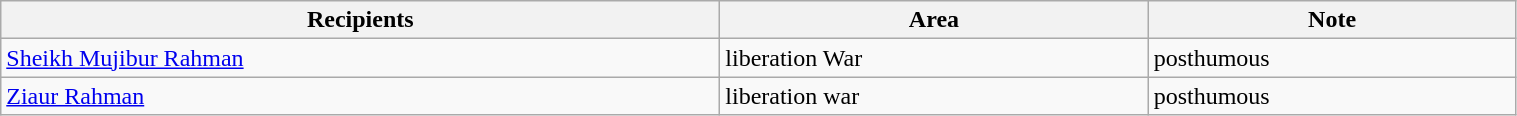<table class="wikitable" style="width:80%;">
<tr>
<th>Recipients</th>
<th>Area</th>
<th>Note</th>
</tr>
<tr>
<td><a href='#'>Sheikh Mujibur Rahman</a></td>
<td>liberation War</td>
<td>posthumous</td>
</tr>
<tr>
<td><a href='#'>Ziaur Rahman</a></td>
<td>liberation war</td>
<td>posthumous</td>
</tr>
</table>
